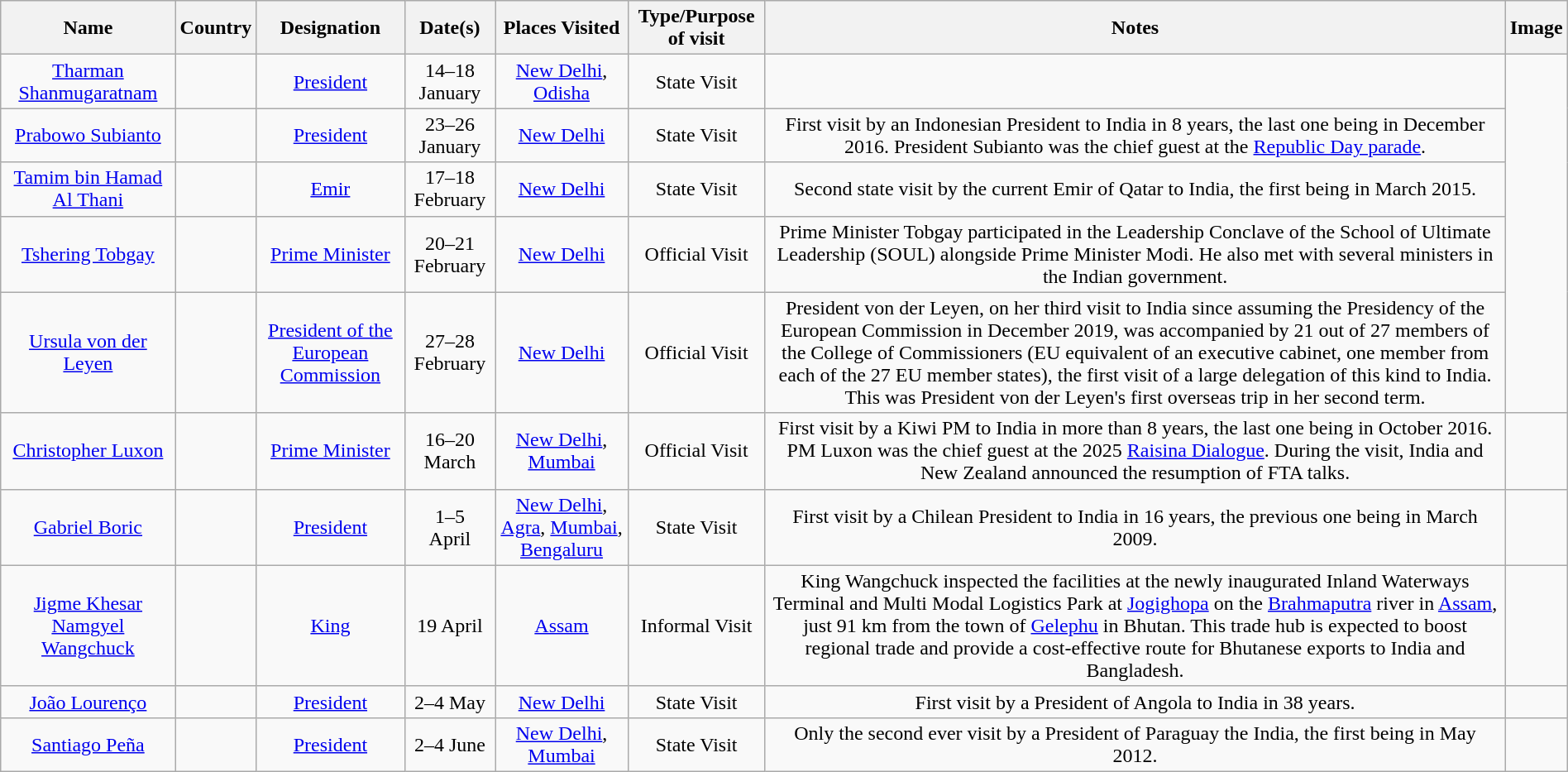<table class="wikitable" style="border-collapse:collapse; text-align:center" width="100%">
<tr>
<th>Name</th>
<th>Country</th>
<th>Designation</th>
<th>Date(s)</th>
<th>Places Visited</th>
<th>Type/Purpose of visit</th>
<th>Notes</th>
<th>Image</th>
</tr>
<tr>
<td><a href='#'>Tharman Shanmugaratnam</a></td>
<td></td>
<td><a href='#'>President</a></td>
<td>14–18 January</td>
<td><a href='#'>New Delhi</a>, <a href='#'>Odisha</a></td>
<td>State Visit</td>
<td></td>
</tr>
<tr>
<td><a href='#'>Prabowo Subianto</a></td>
<td></td>
<td><a href='#'>President</a></td>
<td>23–26 January</td>
<td><a href='#'>New Delhi</a></td>
<td>State Visit</td>
<td>First visit by an Indonesian President to India in 8 years, the last one being in December 2016. President Subianto was the chief guest at the <a href='#'>Republic Day parade</a>.</td>
</tr>
<tr>
<td><a href='#'>Tamim bin Hamad Al Thani</a></td>
<td></td>
<td><a href='#'>Emir</a></td>
<td>17–18 February</td>
<td><a href='#'>New Delhi</a></td>
<td>State Visit</td>
<td>Second state visit by the current Emir of Qatar to India, the first being in March 2015.</td>
</tr>
<tr>
<td><a href='#'>Tshering Tobgay</a></td>
<td></td>
<td><a href='#'>Prime Minister</a></td>
<td>20–21 February</td>
<td><a href='#'>New Delhi</a></td>
<td>Official Visit</td>
<td>Prime Minister Tobgay participated in the Leadership Conclave of the School of Ultimate Leadership (SOUL) alongside Prime Minister Modi. He also met with several ministers in the Indian government.</td>
</tr>
<tr>
<td><a href='#'>Ursula von der Leyen</a></td>
<td></td>
<td><a href='#'>President of the European Commission</a></td>
<td>27–28 February</td>
<td><a href='#'>New Delhi</a></td>
<td>Official Visit</td>
<td>President von der Leyen, on her third visit to India since assuming the Presidency of the European Commission in December 2019, was accompanied by 21 out of 27 members of the College of Commissioners (EU equivalent of an executive cabinet, one member from each of the 27 EU member states), the first visit of a large delegation of this kind to India. This was President von der Leyen's first overseas trip in her second term.</td>
</tr>
<tr>
<td><a href='#'>Christopher Luxon</a></td>
<td></td>
<td><a href='#'>Prime Minister</a></td>
<td>16–20 March</td>
<td><a href='#'>New Delhi</a>, <a href='#'>Mumbai</a></td>
<td>Official Visit</td>
<td>First visit by a Kiwi PM to India in more than 8 years, the last one being in October 2016. PM Luxon was the chief guest at the 2025 <a href='#'>Raisina Dialogue</a>. During the visit, India and New Zealand announced the resumption of FTA talks.</td>
<td></td>
</tr>
<tr>
<td><a href='#'>Gabriel Boric</a></td>
<td></td>
<td><a href='#'>President</a></td>
<td>1–5<br>April</td>
<td><a href='#'>New Delhi</a>, <a href='#'>Agra</a>, <a href='#'>Mumbai</a>, <a href='#'>Bengaluru</a></td>
<td>State Visit</td>
<td>First visit by a Chilean President to India in 16 years, the previous one being in March 2009.</td>
<td></td>
</tr>
<tr>
<td><a href='#'>Jigme Khesar Namgyel Wangchuck</a></td>
<td></td>
<td><a href='#'>King</a></td>
<td>19 April</td>
<td><a href='#'>Assam</a></td>
<td>Informal Visit</td>
<td>King Wangchuck inspected the facilities at the newly inaugurated Inland Waterways Terminal and Multi Modal Logistics Park at <a href='#'>Jogighopa</a> on the <a href='#'>Brahmaputra</a> river in <a href='#'>Assam</a>, just 91 km from the town of <a href='#'>Gelephu</a> in Bhutan. This trade hub is expected to boost regional trade and provide a cost-effective route for Bhutanese exports to India and Bangladesh.</td>
</tr>
<tr>
<td><a href='#'>João Lourenço</a></td>
<td></td>
<td><a href='#'>President</a></td>
<td>2–4 May</td>
<td><a href='#'>New Delhi</a></td>
<td>State Visit</td>
<td>First visit by a President of Angola to India in 38 years.</td>
<td></td>
</tr>
<tr>
<td><a href='#'>Santiago Peña</a></td>
<td></td>
<td><a href='#'>President</a></td>
<td>2–4 June</td>
<td><a href='#'>New Delhi</a>, <a href='#'>Mumbai</a></td>
<td>State Visit</td>
<td>Only the second ever visit by a President of Paraguay the India, the first being in May 2012.</td>
<td></td>
</tr>
</table>
